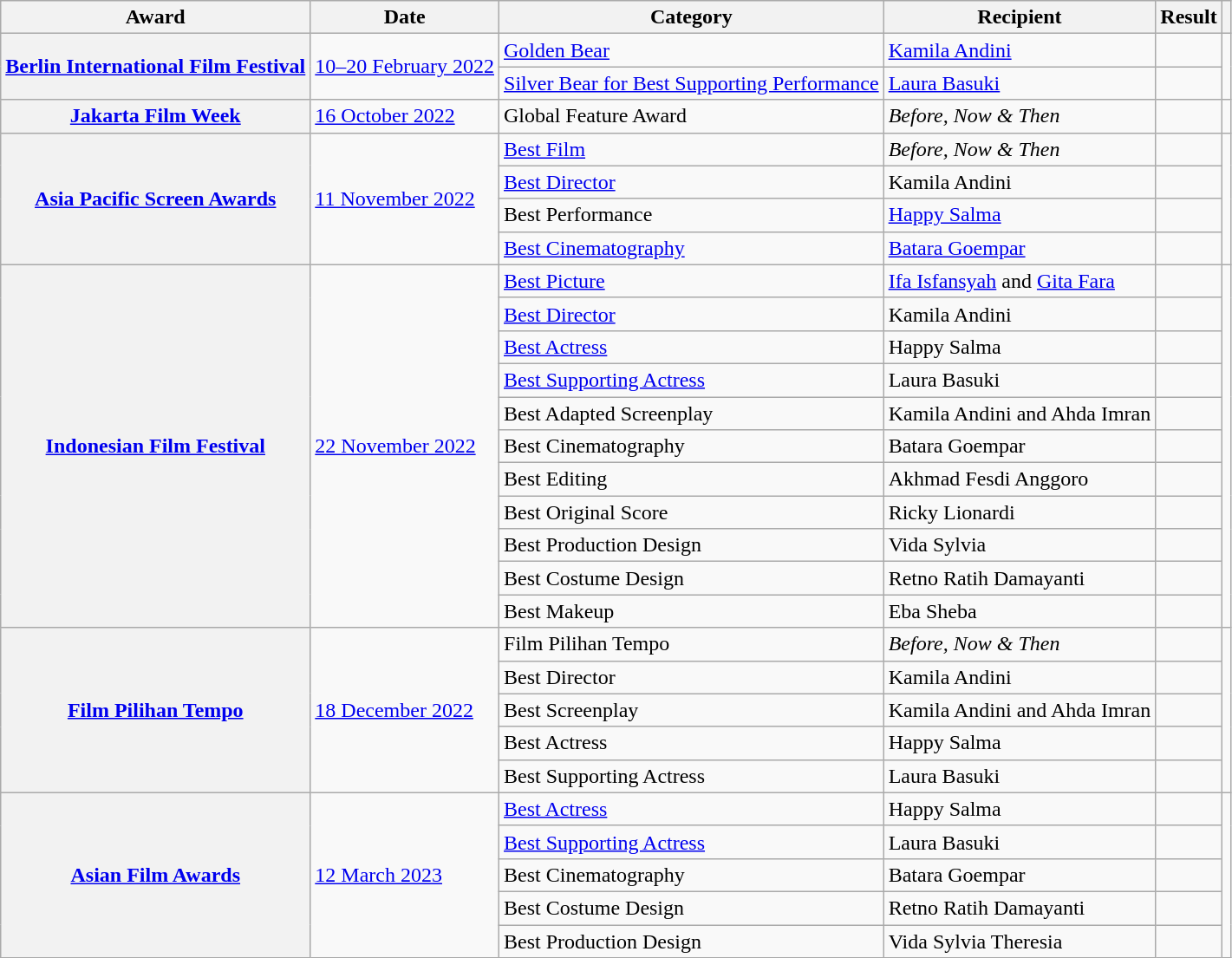<table class="wikitable sortable plainrowheaders">
<tr>
<th>Award</th>
<th>Date</th>
<th>Category</th>
<th>Recipient</th>
<th>Result</th>
<th></th>
</tr>
<tr>
<th scope="row" rowspan="2"><a href='#'>Berlin International Film Festival</a></th>
<td rowspan="2"><a href='#'>10–20 February 2022</a></td>
<td><a href='#'>Golden Bear</a></td>
<td><a href='#'>Kamila Andini</a></td>
<td></td>
<td align="center" rowspan="2"></td>
</tr>
<tr>
<td><a href='#'>Silver Bear for Best Supporting Performance</a></td>
<td><a href='#'>Laura Basuki</a></td>
<td></td>
</tr>
<tr>
<th scope="row"><a href='#'>Jakarta Film Week</a></th>
<td><a href='#'>16 October 2022</a></td>
<td>Global Feature Award</td>
<td><em>Before, Now & Then</em></td>
<td></td>
<td align="center"></td>
</tr>
<tr>
<th scope="row" rowspan="4"><a href='#'>Asia Pacific Screen Awards</a></th>
<td rowspan="4"><a href='#'>11 November 2022</a></td>
<td><a href='#'>Best Film</a></td>
<td><em>Before, Now & Then</em></td>
<td></td>
<td align="center" rowspan="4"></td>
</tr>
<tr>
<td><a href='#'>Best Director</a></td>
<td>Kamila Andini</td>
<td></td>
</tr>
<tr>
<td>Best Performance</td>
<td><a href='#'>Happy Salma</a></td>
<td></td>
</tr>
<tr>
<td><a href='#'>Best Cinematography</a></td>
<td><a href='#'>Batara Goempar</a></td>
<td></td>
</tr>
<tr>
<th scope="row" rowspan="11"><a href='#'>Indonesian Film Festival</a></th>
<td rowspan="11"><a href='#'>22 November 2022</a></td>
<td><a href='#'>Best Picture</a></td>
<td><a href='#'>Ifa Isfansyah</a> and <a href='#'>Gita Fara</a></td>
<td></td>
<td align="center" rowspan="11"></td>
</tr>
<tr>
<td><a href='#'>Best Director</a></td>
<td>Kamila Andini</td>
<td></td>
</tr>
<tr>
<td><a href='#'>Best Actress</a></td>
<td>Happy Salma</td>
<td></td>
</tr>
<tr>
<td><a href='#'>Best Supporting Actress</a></td>
<td>Laura Basuki</td>
<td></td>
</tr>
<tr>
<td>Best Adapted Screenplay</td>
<td>Kamila Andini and Ahda Imran</td>
<td></td>
</tr>
<tr>
<td>Best Cinematography</td>
<td>Batara Goempar</td>
<td></td>
</tr>
<tr>
<td>Best Editing</td>
<td>Akhmad Fesdi Anggoro</td>
<td></td>
</tr>
<tr>
<td>Best Original Score</td>
<td>Ricky Lionardi</td>
<td></td>
</tr>
<tr>
<td>Best Production Design</td>
<td>Vida Sylvia</td>
<td></td>
</tr>
<tr>
<td>Best Costume Design</td>
<td>Retno Ratih Damayanti</td>
<td></td>
</tr>
<tr>
<td>Best Makeup</td>
<td>Eba Sheba</td>
<td></td>
</tr>
<tr>
<th scope="row" rowspan="5"><a href='#'>Film Pilihan Tempo</a></th>
<td rowspan="5"><a href='#'>18 December 2022</a></td>
<td>Film Pilihan Tempo</td>
<td><em>Before, Now & Then</em></td>
<td></td>
<td align="center" rowspan="5"></td>
</tr>
<tr>
<td>Best Director</td>
<td>Kamila Andini</td>
<td></td>
</tr>
<tr>
<td>Best Screenplay</td>
<td>Kamila Andini and Ahda Imran</td>
<td></td>
</tr>
<tr>
<td>Best Actress</td>
<td>Happy Salma</td>
<td></td>
</tr>
<tr>
<td>Best Supporting Actress</td>
<td>Laura Basuki</td>
<td></td>
</tr>
<tr>
<th scope="row" rowspan="5"><a href='#'>Asian Film Awards</a></th>
<td rowspan="5"><a href='#'>12 March 2023</a></td>
<td><a href='#'>Best Actress</a></td>
<td>Happy Salma</td>
<td></td>
<td rowspan="5" align="center"></td>
</tr>
<tr>
<td><a href='#'>Best Supporting Actress</a></td>
<td>Laura Basuki</td>
<td></td>
</tr>
<tr>
<td>Best Cinematography</td>
<td>Batara Goempar</td>
<td></td>
</tr>
<tr>
<td>Best Costume Design</td>
<td>Retno Ratih Damayanti</td>
<td></td>
</tr>
<tr>
<td>Best Production Design</td>
<td>Vida Sylvia Theresia</td>
<td></td>
</tr>
</table>
